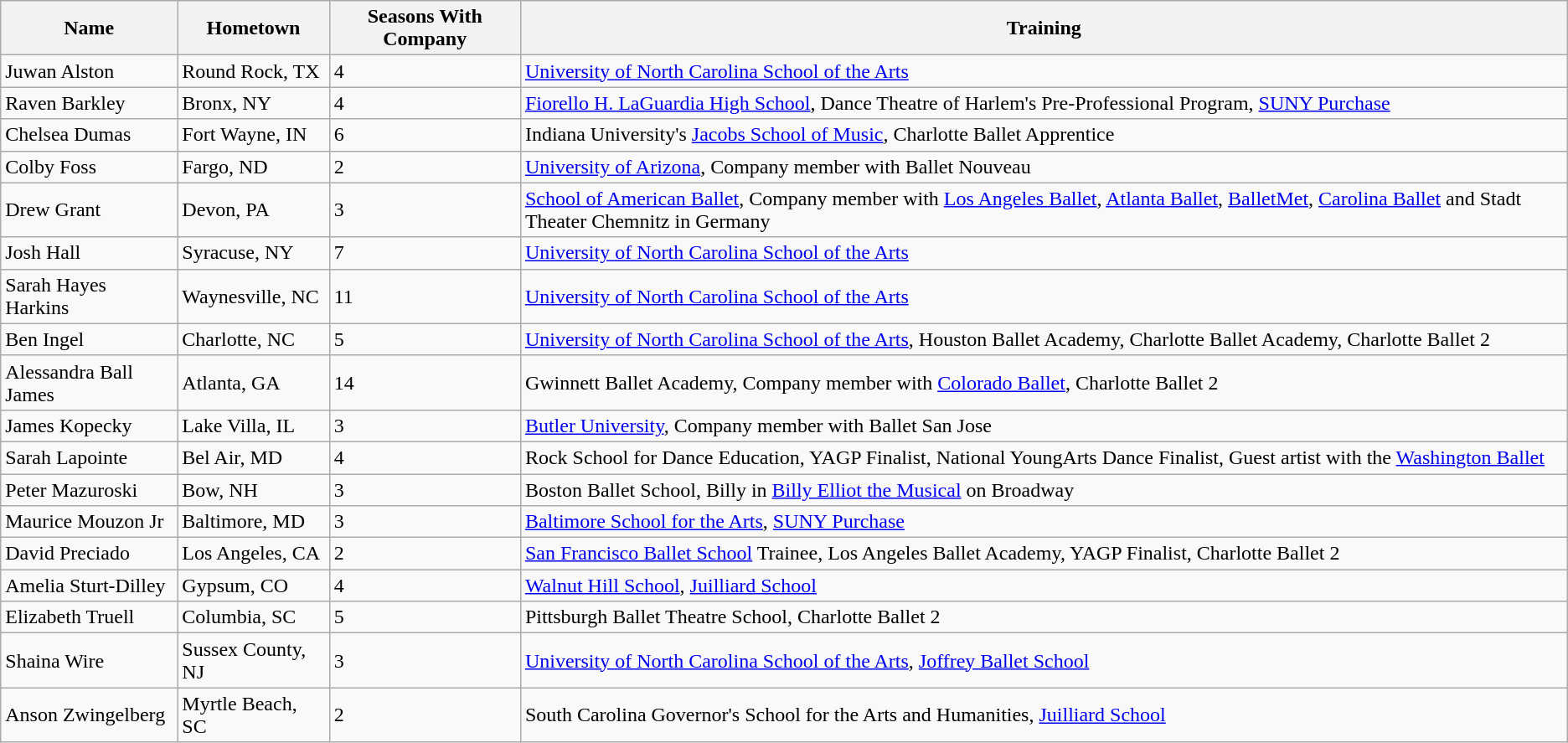<table class="wikitable">
<tr>
<th>Name</th>
<th>Hometown</th>
<th>Seasons With Company</th>
<th>Training</th>
</tr>
<tr>
<td>Juwan Alston</td>
<td>Round Rock, TX</td>
<td>4</td>
<td><a href='#'>University of North Carolina School of the Arts</a></td>
</tr>
<tr>
<td>Raven Barkley</td>
<td>Bronx, NY</td>
<td>4</td>
<td><a href='#'>Fiorello H. LaGuardia High School</a>, Dance Theatre of Harlem's Pre-Professional Program, <a href='#'>SUNY Purchase</a></td>
</tr>
<tr>
<td>Chelsea Dumas</td>
<td>Fort Wayne, IN</td>
<td>6</td>
<td>Indiana University's <a href='#'>Jacobs School of Music</a>, Charlotte Ballet Apprentice</td>
</tr>
<tr>
<td>Colby Foss</td>
<td>Fargo, ND</td>
<td>2</td>
<td><a href='#'>University of Arizona</a>, Company member with Ballet Nouveau</td>
</tr>
<tr>
<td>Drew Grant</td>
<td>Devon, PA</td>
<td>3</td>
<td><a href='#'>School of American Ballet</a>, Company member with <a href='#'>Los Angeles Ballet</a>, <a href='#'>Atlanta Ballet</a>, <a href='#'>BalletMet</a>, <a href='#'>Carolina Ballet</a> and Stadt Theater Chemnitz in Germany</td>
</tr>
<tr>
<td>Josh Hall</td>
<td>Syracuse, NY</td>
<td>7</td>
<td><a href='#'>University of North Carolina School of the Arts</a></td>
</tr>
<tr>
<td>Sarah Hayes Harkins</td>
<td>Waynesville, NC</td>
<td>11</td>
<td><a href='#'>University of North Carolina School of the Arts</a></td>
</tr>
<tr>
<td>Ben Ingel</td>
<td>Charlotte, NC</td>
<td>5</td>
<td><a href='#'>University of North Carolina School of the Arts</a>, Houston Ballet Academy, Charlotte Ballet Academy, Charlotte Ballet 2</td>
</tr>
<tr>
<td>Alessandra Ball James</td>
<td>Atlanta, GA</td>
<td>14</td>
<td>Gwinnett Ballet Academy, Company member with <a href='#'>Colorado Ballet</a>, Charlotte Ballet 2</td>
</tr>
<tr>
<td>James Kopecky</td>
<td>Lake Villa, IL</td>
<td>3</td>
<td><a href='#'>Butler University</a>, Company member with Ballet San Jose</td>
</tr>
<tr>
<td>Sarah Lapointe</td>
<td>Bel Air, MD</td>
<td>4</td>
<td>Rock School for Dance Education, YAGP Finalist, National YoungArts Dance Finalist, Guest artist with the <a href='#'>Washington Ballet</a></td>
</tr>
<tr>
<td>Peter Mazuroski</td>
<td>Bow, NH</td>
<td>3</td>
<td>Boston Ballet School, Billy in <a href='#'>Billy Elliot the Musical</a> on Broadway</td>
</tr>
<tr>
<td>Maurice Mouzon Jr</td>
<td>Baltimore, MD</td>
<td>3</td>
<td><a href='#'>Baltimore School for the Arts</a>, <a href='#'>SUNY Purchase</a></td>
</tr>
<tr>
<td>David Preciado</td>
<td>Los Angeles, CA</td>
<td>2</td>
<td><a href='#'>San Francisco Ballet School</a> Trainee, Los Angeles Ballet Academy, YAGP Finalist, Charlotte Ballet 2</td>
</tr>
<tr>
<td>Amelia Sturt-Dilley</td>
<td>Gypsum, CO</td>
<td>4</td>
<td><a href='#'>Walnut Hill School</a>, <a href='#'>Juilliard School</a></td>
</tr>
<tr>
<td>Elizabeth Truell</td>
<td>Columbia, SC</td>
<td>5</td>
<td>Pittsburgh Ballet Theatre School, Charlotte Ballet 2</td>
</tr>
<tr>
<td>Shaina Wire</td>
<td>Sussex County, NJ</td>
<td>3</td>
<td><a href='#'>University of North Carolina School of the Arts</a>, <a href='#'>Joffrey Ballet School</a></td>
</tr>
<tr>
<td>Anson Zwingelberg</td>
<td>Myrtle Beach, SC</td>
<td>2</td>
<td>South Carolina Governor's School for the Arts and Humanities, <a href='#'>Juilliard School</a></td>
</tr>
</table>
